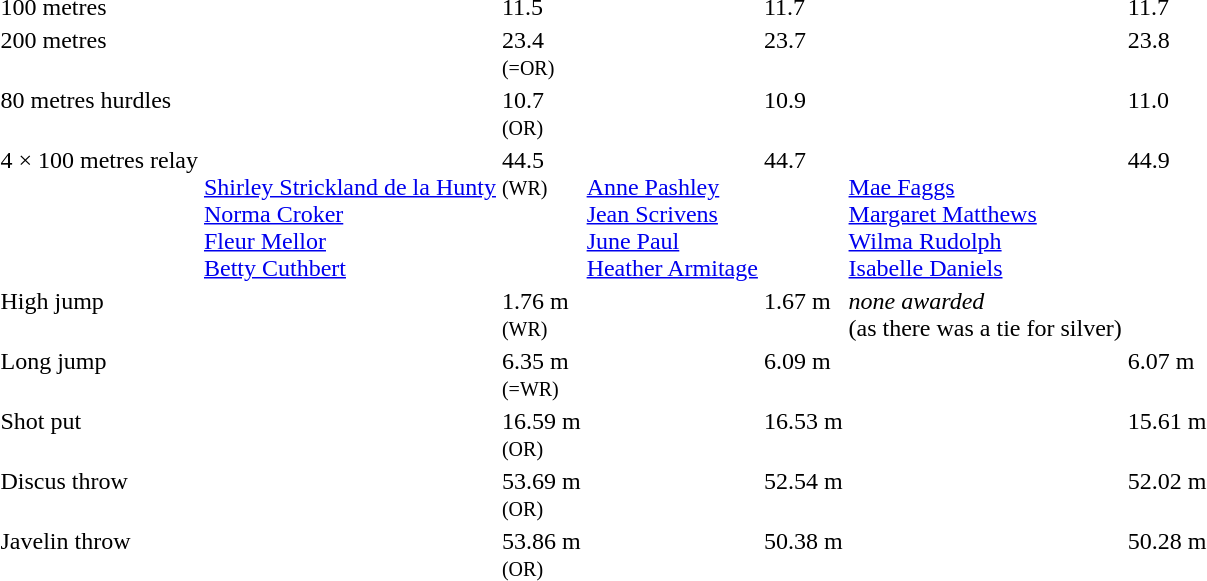<table>
<tr valign="top">
<td>100 metres<br></td>
<td></td>
<td>11.5</td>
<td></td>
<td>11.7</td>
<td></td>
<td>11.7</td>
</tr>
<tr valign="top">
<td>200 metres<br></td>
<td></td>
<td>23.4<br><small>(=OR)</small></td>
<td></td>
<td>23.7</td>
<td></td>
<td>23.8</td>
</tr>
<tr valign="top">
<td>80 metres hurdles<br></td>
<td></td>
<td>10.7<br><small>(OR)</small></td>
<td></td>
<td>10.9</td>
<td></td>
<td>11.0</td>
</tr>
<tr valign="top">
<td>4 × 100 metres relay<br></td>
<td><br><a href='#'>Shirley Strickland de la Hunty</a><br><a href='#'>Norma Croker</a><br><a href='#'>Fleur Mellor</a><br><a href='#'>Betty Cuthbert</a></td>
<td>44.5<br><small>(WR)</small></td>
<td><br><a href='#'>Anne Pashley</a><br><a href='#'>Jean Scrivens</a><br><a href='#'>June Paul</a><br><a href='#'>Heather Armitage</a></td>
<td>44.7</td>
<td><br><a href='#'>Mae Faggs</a><br><a href='#'>Margaret Matthews</a><br><a href='#'>Wilma Rudolph</a><br><a href='#'>Isabelle Daniels</a></td>
<td>44.9</td>
</tr>
<tr valign="top">
<td>High jump<br></td>
<td></td>
<td>1.76 m<br><small>(WR)</small></td>
<td><br></td>
<td>1.67 m</td>
<td><em>none awarded</em><br>(as there was a tie for silver)</td>
<td></td>
</tr>
<tr valign="top">
<td>Long jump<br></td>
<td></td>
<td>6.35 m<br><small>(=WR)</small></td>
<td></td>
<td>6.09 m</td>
<td></td>
<td>6.07 m</td>
</tr>
<tr valign="top">
<td>Shot put<br></td>
<td></td>
<td>16.59 m<br><small>(OR)</small></td>
<td></td>
<td>16.53 m</td>
<td></td>
<td>15.61 m</td>
</tr>
<tr valign="top">
<td>Discus throw<br></td>
<td></td>
<td>53.69 m<br><small>(OR)</small></td>
<td></td>
<td>52.54 m</td>
<td></td>
<td>52.02 m</td>
</tr>
<tr valign="top">
<td>Javelin throw<br></td>
<td></td>
<td>53.86 m<br><small>(OR)</small></td>
<td></td>
<td>50.38 m</td>
<td></td>
<td>50.28 m</td>
</tr>
</table>
